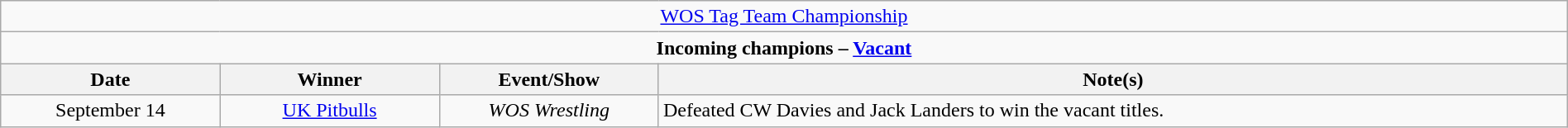<table class="wikitable" style="text-align:center; width:100%;">
<tr>
<td colspan="4" style="text-align: center;"><a href='#'>WOS Tag Team Championship</a></td>
</tr>
<tr>
<td colspan="4" style="text-align: center;"><strong>Incoming champions – <a href='#'>Vacant</a></strong></td>
</tr>
<tr>
<th width=14%>Date</th>
<th width=14%>Winner</th>
<th width=14%>Event/Show</th>
<th width=58%>Note(s)</th>
</tr>
<tr>
<td>September 14<br></td>
<td><a href='#'>UK Pitbulls</a><br></td>
<td><em>WOS Wrestling</em></td>
<td align=left>Defeated CW Davies and Jack Landers to win the vacant titles.</td>
</tr>
</table>
